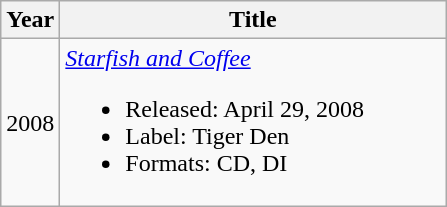<table class="wikitable">
<tr>
<th>Year</th>
<th width="250">Title</th>
</tr>
<tr>
<td>2008</td>
<td><em><a href='#'>Starfish and Coffee</a></em><br><ul><li>Released: April 29, 2008</li><li>Label: Tiger Den</li><li>Formats: CD, DI</li></ul></td>
</tr>
</table>
